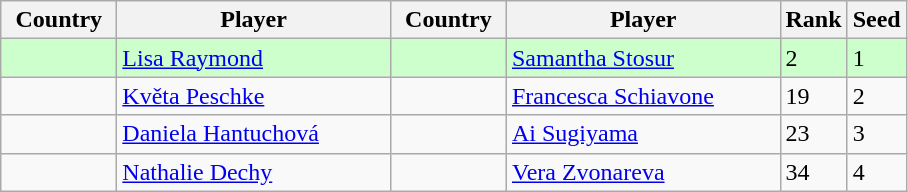<table class="sortable wikitable">
<tr>
<th width="70">Country</th>
<th width="175">Player</th>
<th width="70">Country</th>
<th width="175">Player</th>
<th>Rank</th>
<th>Seed</th>
</tr>
<tr style="background:#cfc;">
<td></td>
<td><a href='#'>Lisa Raymond</a></td>
<td></td>
<td><a href='#'>Samantha Stosur</a></td>
<td>2</td>
<td>1</td>
</tr>
<tr>
<td></td>
<td><a href='#'>Květa Peschke</a></td>
<td></td>
<td><a href='#'>Francesca Schiavone</a></td>
<td>19</td>
<td>2</td>
</tr>
<tr>
<td></td>
<td><a href='#'>Daniela Hantuchová</a></td>
<td></td>
<td><a href='#'>Ai Sugiyama</a></td>
<td>23</td>
<td>3</td>
</tr>
<tr>
<td></td>
<td><a href='#'>Nathalie Dechy</a></td>
<td></td>
<td><a href='#'>Vera Zvonareva</a></td>
<td>34</td>
<td>4</td>
</tr>
</table>
